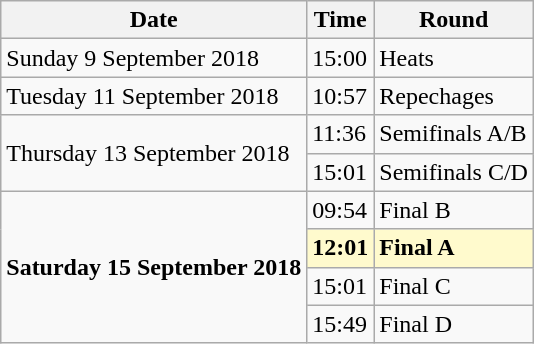<table class="wikitable">
<tr>
<th>Date</th>
<th>Time</th>
<th>Round</th>
</tr>
<tr>
<td>Sunday 9 September 2018</td>
<td>15:00</td>
<td>Heats</td>
</tr>
<tr>
<td>Tuesday 11 September 2018</td>
<td>10:57</td>
<td>Repechages</td>
</tr>
<tr>
<td rowspan=2>Thursday 13 September 2018</td>
<td>11:36</td>
<td>Semifinals A/B</td>
</tr>
<tr>
<td>15:01</td>
<td>Semifinals C/D</td>
</tr>
<tr>
<td rowspan=4><strong>Saturday 15 September 2018</strong></td>
<td>09:54</td>
<td>Final B</td>
</tr>
<tr>
<td style=background:lemonchiffon><strong>12:01</strong></td>
<td style=background:lemonchiffon><strong>Final A</strong></td>
</tr>
<tr>
<td>15:01</td>
<td>Final C</td>
</tr>
<tr>
<td>15:49</td>
<td>Final D</td>
</tr>
</table>
